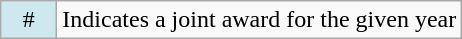<table class="wikitable">
<tr>
<td align=center style="width:30px;background-color:#CEE8F0">#</td>
<td>Indicates a joint award for the given year</td>
</tr>
</table>
